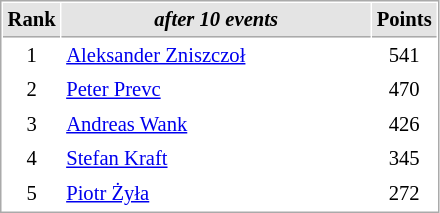<table cellspacing="1" cellpadding="3" style="border:1px solid #AAAAAA;font-size:86%">
<tr bgcolor="#E4E4E4">
<th style="border-bottom:1px solid #AAAAAA" width=10>Rank</th>
<th style="border-bottom:1px solid #AAAAAA" width=200><em>after 10 events</em></th>
<th style="border-bottom:1px solid #AAAAAA" width=20>Points</th>
</tr>
<tr>
<td align=center>1</td>
<td> <a href='#'>Aleksander Zniszczoł</a></td>
<td align=center>541</td>
</tr>
<tr>
<td align=center>2</td>
<td> <a href='#'>Peter Prevc</a></td>
<td align=center>470</td>
</tr>
<tr>
<td align=center>3</td>
<td> <a href='#'>Andreas Wank</a></td>
<td align=center>426</td>
</tr>
<tr>
<td align=center>4</td>
<td> <a href='#'>Stefan Kraft</a></td>
<td align=center>345</td>
</tr>
<tr>
<td align=center>5</td>
<td> <a href='#'>Piotr Żyła</a></td>
<td align=center>272</td>
</tr>
</table>
